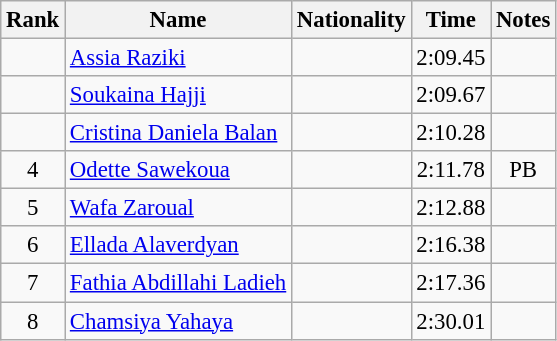<table class="wikitable sortable" style="text-align:center;font-size:95%">
<tr>
<th>Rank</th>
<th>Name</th>
<th>Nationality</th>
<th>Time</th>
<th>Notes</th>
</tr>
<tr>
<td></td>
<td align=left><a href='#'>Assia Raziki</a></td>
<td align=left></td>
<td>2:09.45</td>
<td></td>
</tr>
<tr>
<td></td>
<td align=left><a href='#'>Soukaina Hajji</a></td>
<td align=left></td>
<td>2:09.67</td>
<td></td>
</tr>
<tr>
<td></td>
<td align=left><a href='#'>Cristina Daniela Balan</a></td>
<td align=left></td>
<td>2:10.28</td>
<td></td>
</tr>
<tr>
<td>4</td>
<td align=left><a href='#'>Odette Sawekoua</a></td>
<td align=left></td>
<td>2:11.78</td>
<td>PB</td>
</tr>
<tr>
<td>5</td>
<td align=left><a href='#'>Wafa Zaroual</a></td>
<td align=left></td>
<td>2:12.88</td>
<td></td>
</tr>
<tr>
<td>6</td>
<td align=left><a href='#'>Ellada Alaverdyan</a></td>
<td align=left></td>
<td>2:16.38</td>
<td></td>
</tr>
<tr>
<td>7</td>
<td align=left><a href='#'>Fathia Abdillahi Ladieh</a></td>
<td align=left></td>
<td>2:17.36</td>
<td></td>
</tr>
<tr>
<td>8</td>
<td align=left><a href='#'>Chamsiya Yahaya</a></td>
<td align=left></td>
<td>2:30.01</td>
<td></td>
</tr>
</table>
